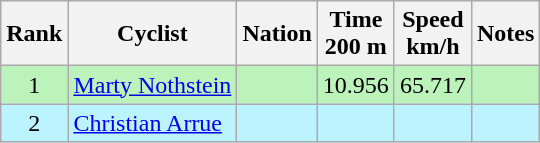<table class="wikitable sortable" style="text-align:center">
<tr>
<th>Rank</th>
<th>Cyclist</th>
<th>Nation</th>
<th>Time<br>200 m</th>
<th>Speed<br>km/h</th>
<th>Notes</th>
</tr>
<tr bgcolor=bbf3bb>
<td>1</td>
<td align=left><a href='#'>Marty Nothstein</a></td>
<td align=left></td>
<td>10.956</td>
<td>65.717</td>
<td></td>
</tr>
<tr bgcolor=bbf3ff>
<td>2</td>
<td align=left><a href='#'>Christian Arrue</a></td>
<td align=left></td>
<td></td>
<td></td>
<td></td>
</tr>
</table>
